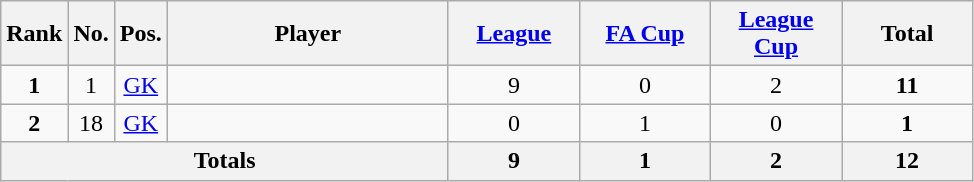<table class="wikitable sortable alternance" style="text-align:center">
<tr>
<th style="width:10px">Rank</th>
<th style="width:10px">No.</th>
<th style="width:10px">Pos.</th>
<th style="width:180px">Player</th>
<th style="width:80px"><a href='#'>League</a></th>
<th style="width:80px"><a href='#'>FA Cup</a></th>
<th style="width:80px"><a href='#'>League Cup</a></th>
<th style="width:80px">Total</th>
</tr>
<tr>
<td><strong>1</strong></td>
<td>1</td>
<td><a href='#'>GK</a></td>
<td align="left"></td>
<td>9</td>
<td>0</td>
<td>2</td>
<td><strong>11</strong></td>
</tr>
<tr>
<td><strong>2</strong></td>
<td>18</td>
<td><a href='#'>GK</a></td>
<td align="left"></td>
<td>0</td>
<td>1</td>
<td>0</td>
<td><strong>1</strong></td>
</tr>
<tr>
<th colspan=4><strong>Totals</strong></th>
<th>9</th>
<th>1</th>
<th>2</th>
<th><strong>12</strong></th>
</tr>
</table>
